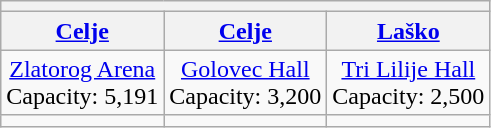<table class="wikitable" style="text-align:center">
<tr>
<th rowspan="1" colspan="8"></th>
</tr>
<tr>
<th><a href='#'>Celje</a></th>
<th><a href='#'>Celje</a></th>
<th><a href='#'>Laško</a></th>
</tr>
<tr>
<td><a href='#'>Zlatorog Arena</a><br>Capacity: 5,191</td>
<td><a href='#'>Golovec Hall</a><br>Capacity: 3,200</td>
<td><a href='#'>Tri Lilije Hall</a><br>Capacity: 2,500</td>
</tr>
<tr>
<td></td>
<td></td>
<td></td>
</tr>
</table>
